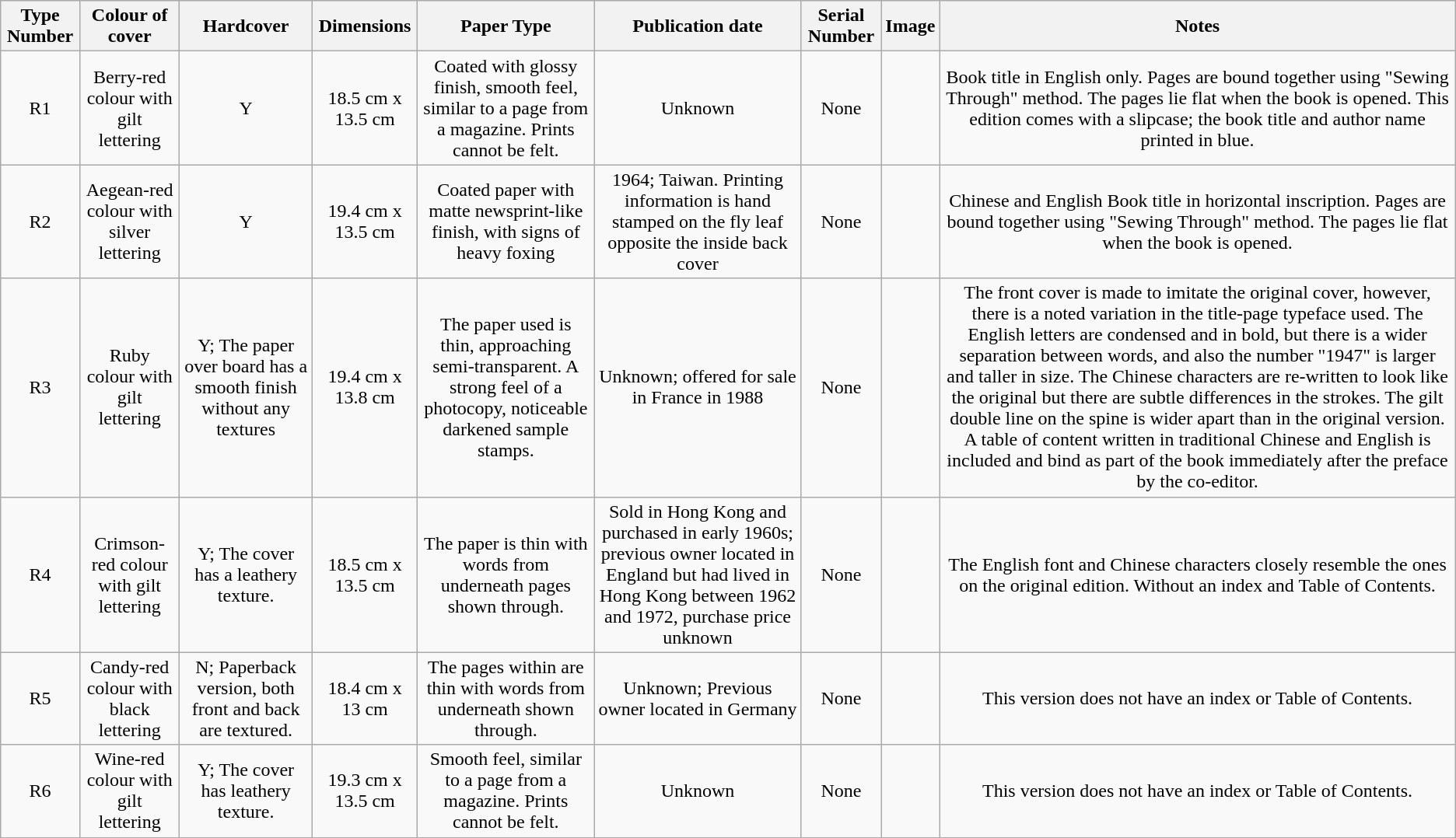<table class="wikitable" style="text-align:center">
<tr>
<th>Type Number</th>
<th>Colour of cover</th>
<th>Hardcover</th>
<th>Dimensions</th>
<th>Paper Type</th>
<th>Publication date</th>
<th>Serial Number</th>
<th>Image</th>
<th>Notes</th>
</tr>
<tr>
<td>R1</td>
<td>Berry-red colour with gilt lettering</td>
<td>Y</td>
<td>18.5 cm x 13.5 cm</td>
<td>Coated with glossy finish, smooth feel, similar to a page from a magazine. Prints cannot be felt.</td>
<td>Unknown</td>
<td>None</td>
<td><br>
</td>
<td>Book title in English only. Pages are bound together using "Sewing Through" method. The pages lie flat when the book is opened. This edition comes with a slipcase; the book title and author name printed in blue.</td>
</tr>
<tr>
<td>R2</td>
<td>Aegean-red colour with silver lettering</td>
<td>Y</td>
<td>19.4 cm x 13.5 cm</td>
<td>Coated paper with matte newsprint-like finish, with signs of heavy foxing</td>
<td>1964; Taiwan. Printing information is hand stamped on the fly leaf opposite the inside back cover</td>
<td>None</td>
<td><br>
</td>
<td>Chinese and English Book title in horizontal inscription. Pages are bound together using "Sewing Through" method. The pages lie flat when the book is opened.</td>
</tr>
<tr>
<td>R3</td>
<td>Ruby colour with gilt lettering</td>
<td>Y; The paper over board has a smooth finish without any textures</td>
<td>19.4 cm x 13.8 cm</td>
<td>The paper used is thin, approaching semi-transparent. A strong feel of a photocopy, noticeable darkened sample stamps.</td>
<td>Unknown; offered for sale in France in 1988</td>
<td>None</td>
<td></td>
<td>The front cover is made to imitate the original cover, however, there is a noted variation in the title-page typeface used. The English letters are condensed and in bold, but there is a wider separation between words, and also the number "1947" is larger and taller in size. The Chinese characters are re-written to look like the original but there are subtle differences in the strokes. The gilt double line on the spine is wider apart than in the original version. A table of content written in traditional Chinese and English is included and bind as part of the book immediately after the preface by the co-editor.</td>
</tr>
<tr>
<td>R4</td>
<td>Crimson-red colour with gilt lettering</td>
<td>Y; The cover has a leathery texture.</td>
<td>18.5 cm x 13.5 cm</td>
<td>The paper is thin with words from underneath pages shown through.</td>
<td>Sold in Hong Kong and purchased in early 1960s; previous owner located in England but had lived in Hong Kong between 1962 and 1972, purchase price unknown</td>
<td>None</td>
<td></td>
<td>The English font and Chinese characters closely resemble the ones on the original edition. Without an index and Table of Contents.</td>
</tr>
<tr>
<td>R5</td>
<td>Candy-red colour with black lettering</td>
<td>N; Paperback version, both front and back are textured.</td>
<td>18.4 cm x 13 cm</td>
<td>The pages within are thin with words from underneath shown through.</td>
<td>Unknown; Previous owner located in Germany</td>
<td>None</td>
<td></td>
<td>This version does not have an index or Table of Contents.</td>
</tr>
<tr>
<td>R6</td>
<td>Wine-red colour with gilt lettering</td>
<td>Y; The cover has leathery texture.</td>
<td>19.3 cm x 13.5 cm</td>
<td>Smooth feel, similar to a page from a magazine. Prints cannot be felt.</td>
<td>Unknown</td>
<td>None</td>
<td></td>
<td>This version does not have an index or Table of Contents.</td>
</tr>
</table>
